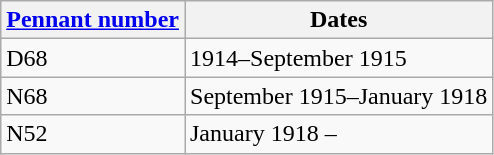<table class="wikitable">
<tr>
<th><a href='#'>Pennant number</a></th>
<th>Dates</th>
</tr>
<tr>
<td>D68</td>
<td>1914–September 1915</td>
</tr>
<tr>
<td>N68</td>
<td>September 1915–January 1918</td>
</tr>
<tr>
<td>N52</td>
<td>January 1918 –</td>
</tr>
</table>
